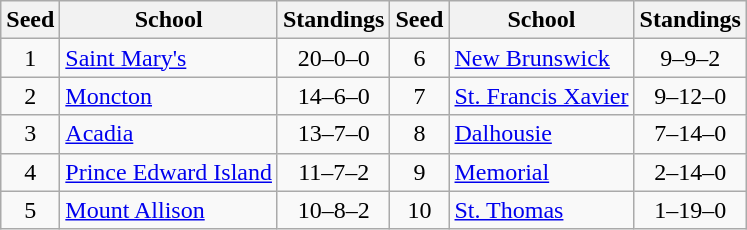<table class="wikitable">
<tr>
<th>Seed</th>
<th>School</th>
<th>Standings</th>
<th>Seed</th>
<th>School</th>
<th>Standings</th>
</tr>
<tr>
<td align=center>1</td>
<td><a href='#'>Saint Mary's</a></td>
<td align=center>20–0–0</td>
<td align=center>6</td>
<td><a href='#'>New Brunswick</a></td>
<td align=center>9–9–2</td>
</tr>
<tr>
<td align=center>2</td>
<td><a href='#'>Moncton</a></td>
<td align=center>14–6–0</td>
<td align=center>7</td>
<td><a href='#'>St. Francis Xavier</a></td>
<td align=center>9–12–0</td>
</tr>
<tr>
<td align=center>3</td>
<td><a href='#'>Acadia</a></td>
<td align=center>13–7–0</td>
<td align=center>8</td>
<td><a href='#'>Dalhousie</a></td>
<td align=center>7–14–0</td>
</tr>
<tr>
<td align=center>4</td>
<td><a href='#'>Prince Edward Island</a></td>
<td align=center>11–7–2</td>
<td align=center>9</td>
<td><a href='#'>Memorial</a></td>
<td align=center>2–14–0</td>
</tr>
<tr>
<td align=center>5</td>
<td><a href='#'>Mount Allison</a></td>
<td align=center>10–8–2</td>
<td align=center>10</td>
<td><a href='#'>St. Thomas</a></td>
<td align=center>1–19–0</td>
</tr>
</table>
